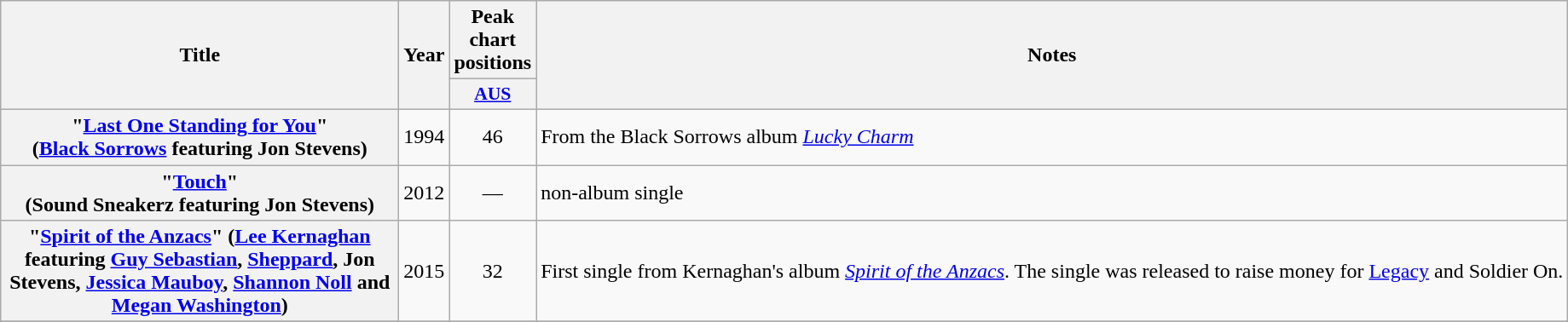<table class="wikitable plainrowheaders" style="text-align:center;" border="1">
<tr>
<th scope="col" rowspan="2" style="width:19em;">Title</th>
<th scope="col" rowspan="2" style="width:1em;">Year</th>
<th scope="col" colspan="1">Peak chart positions</th>
<th scope="col" rowspan="2">Notes</th>
</tr>
<tr>
<th scope="col" style="width:3em;font-size:90%;"><a href='#'>AUS</a><br></th>
</tr>
<tr>
<th scope="row">"<a href='#'>Last One Standing for You</a>" <br><span>(<a href='#'>Black Sorrows</a> featuring Jon Stevens)</span></th>
<td>1994</td>
<td>46</td>
<td align="left">From the Black Sorrows album <em><a href='#'>Lucky Charm</a></em></td>
</tr>
<tr>
<th scope="row">"<a href='#'>Touch</a>" <br><span>(Sound Sneakerz featuring Jon Stevens)</span></th>
<td>2012</td>
<td>—</td>
<td align="left">non-album single</td>
</tr>
<tr>
<th scope="row">"<a href='#'>Spirit of the Anzacs</a>" <span>(<a href='#'>Lee Kernaghan</a> featuring <a href='#'>Guy Sebastian</a>, <a href='#'>Sheppard</a>, Jon Stevens, <a href='#'>Jessica Mauboy</a>, <a href='#'>Shannon Noll</a> and <a href='#'>Megan Washington</a>)</span></th>
<td>2015</td>
<td>32</td>
<td align="left">First single from Kernaghan's album <em><a href='#'>Spirit of the Anzacs</a></em>. The single was released to raise money for <a href='#'>Legacy</a> and Soldier On.</td>
</tr>
<tr>
</tr>
</table>
